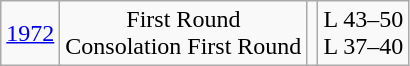<table class="wikitable">
<tr align="center">
<td><a href='#'>1972</a></td>
<td>First Round<br>Consolation First Round</td>
<td><br></td>
<td>L 43–50<br>L 37–40</td>
</tr>
</table>
